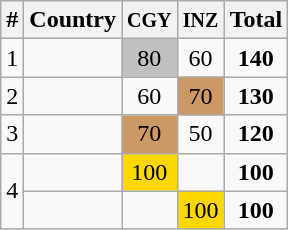<table class="wikitable" style="text-align:center;">
<tr>
<th>#</th>
<th>Country</th>
<th><small>CGY</small></th>
<th><small>INZ</small></th>
<th>Total</th>
</tr>
<tr>
<td>1</td>
<td align=left></td>
<td bgcolor=silver>80</td>
<td>60</td>
<td><strong>140</strong></td>
</tr>
<tr>
<td>2</td>
<td align=left></td>
<td>60</td>
<td bgcolor=cc9966>70</td>
<td><strong>130</strong></td>
</tr>
<tr>
<td>3</td>
<td align=left></td>
<td bgcolor=cc9966>70</td>
<td>50</td>
<td><strong>120</strong></td>
</tr>
<tr>
<td rowspan=2>4</td>
<td align=left></td>
<td bgcolor=gold>100</td>
<td></td>
<td><strong>100</strong></td>
</tr>
<tr>
<td align=left></td>
<td></td>
<td bgcolor=gold>100</td>
<td><strong>100</strong></td>
</tr>
</table>
